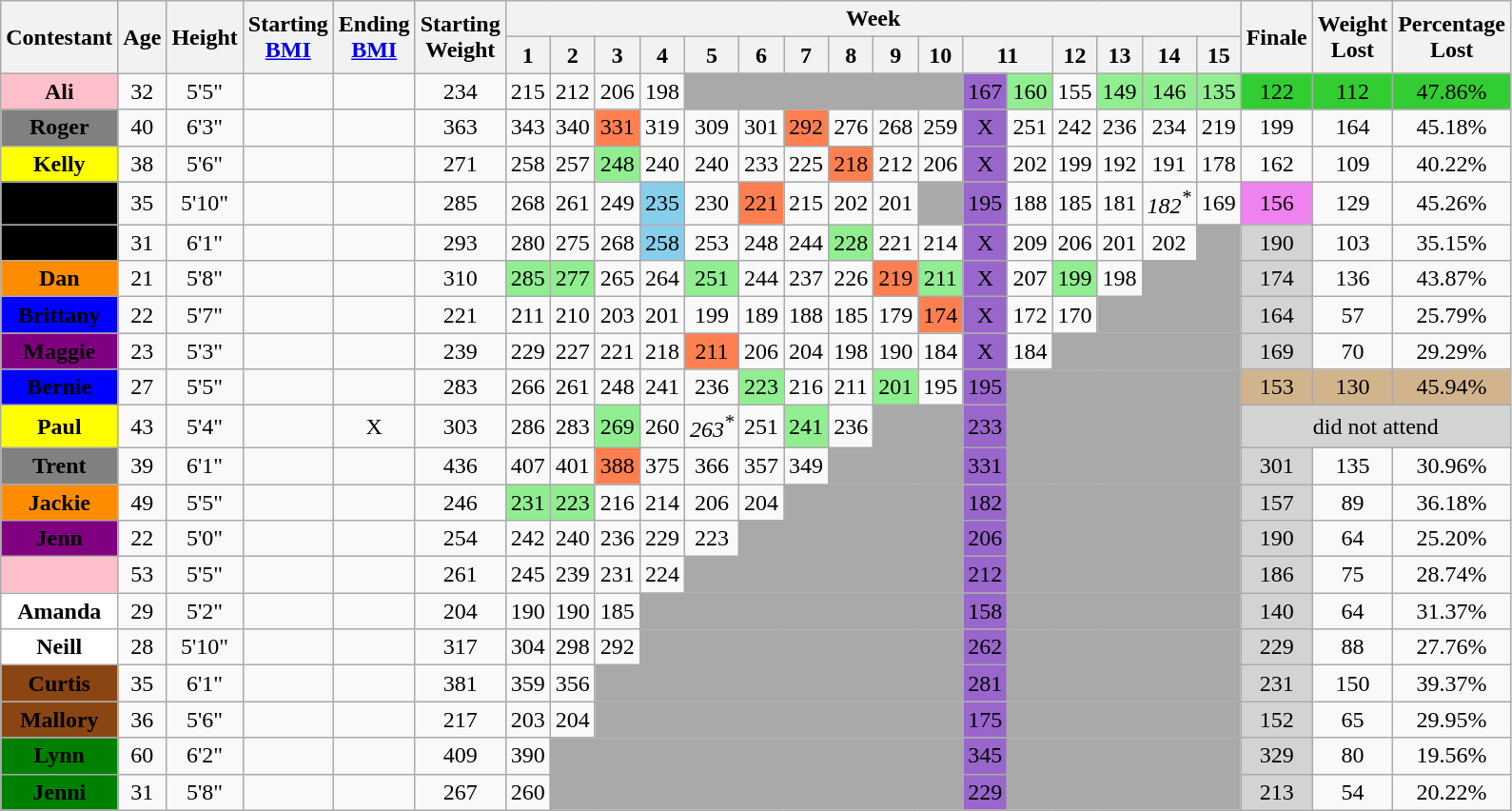<table class="wikitable sortable" style="text-align:center" align="center">
<tr>
<th rowspan=2>Contestant</th>
<th rowspan=2>Age</th>
<th rowspan=2>Height</th>
<th rowspan=2>Starting<br><a href='#'>BMI</a></th>
<th rowspan=2>Ending<br><a href='#'>BMI</a></th>
<th rowspan=2>Starting<br>Weight</th>
<th colspan=16>Week</th>
<th rowspan=2>Finale</th>
<th rowspan=2>Weight<br>Lost</th>
<th rowspan=2>Percentage<br>Lost</th>
</tr>
<tr>
<th>1</th>
<th>2</th>
<th>3</th>
<th>4</th>
<th>5</th>
<th>6</th>
<th>7</th>
<th>8</th>
<th>9</th>
<th>10</th>
<th colspan="2">11</th>
<th>12</th>
<th>13</th>
<th>14</th>
<th>15</th>
</tr>
<tr>
<td bgcolor="pink"><strong>Ali</strong></td>
<td>32</td>
<td>5'5"</td>
<td></td>
<td></td>
<td>234</td>
<td>215</td>
<td>212</td>
<td>206</td>
<td>198</td>
<td colspan=6 bgcolor=darkgray></td>
<td bgcolor="#9966CC">167</td>
<td bgcolor="lightgreen">160</td>
<td>155</td>
<td bgcolor="lightgreen">149</td>
<td bgcolor="lightgreen">146</td>
<td bgcolor="lightgreen">135</td>
<td bgcolor="limegreen">122</td>
<td bgcolor="limegreen">112</td>
<td bgcolor="limegreen">47.86%</td>
</tr>
<tr>
<td bgcolor="gray"><span><strong>Roger</strong></span></td>
<td>40</td>
<td>6'3"</td>
<td></td>
<td></td>
<td>363</td>
<td>343</td>
<td>340</td>
<td bgcolor="coral">331</td>
<td>319</td>
<td>309</td>
<td>301</td>
<td bgcolor="coral">292</td>
<td>276</td>
<td>268</td>
<td>259</td>
<td bgcolor="#9966CC">X</td>
<td>251</td>
<td>242</td>
<td>236</td>
<td>234</td>
<td>219</td>
<td>199</td>
<td>164</td>
<td>45.18%</td>
</tr>
<tr>
<td bgcolor="yellow"><span><strong>Kelly</strong></span></td>
<td>38</td>
<td>5'6"</td>
<td></td>
<td></td>
<td>271</td>
<td>258</td>
<td>257</td>
<td bgcolor="lightgreen">248</td>
<td>240</td>
<td>240</td>
<td>233</td>
<td>225</td>
<td bgcolor="coral">218</td>
<td>212</td>
<td>206</td>
<td bgcolor="#9966CC">X</td>
<td>202</td>
<td>199</td>
<td>192</td>
<td>191</td>
<td>178</td>
<td>162</td>
<td>109</td>
<td>40.22%</td>
</tr>
<tr>
<td bgcolor="black"><span><strong>Mark</strong></span></td>
<td>35</td>
<td>5'10"</td>
<td></td>
<td></td>
<td>285</td>
<td>268</td>
<td>261</td>
<td>249</td>
<td bgcolor="skyblue">235</td>
<td>230</td>
<td bgcolor="coral">221</td>
<td>215</td>
<td>202</td>
<td>201</td>
<td colspan=1 bgcolor=darkgray></td>
<td bgcolor="#9966CC">195</td>
<td>188</td>
<td>185</td>
<td>181</td>
<td><em>182<sup>*</sup></em></td>
<td>169</td>
<td bgcolor="violet">156</td>
<td>129</td>
<td>45.26%</td>
</tr>
<tr>
<td bgcolor="black"><span><strong>Jay</strong></span></td>
<td>31</td>
<td>6'1"</td>
<td></td>
<td></td>
<td>293</td>
<td>280</td>
<td>275</td>
<td>268</td>
<td bgcolor="skyblue">258</td>
<td>253</td>
<td>248</td>
<td>244</td>
<td bgcolor="lightgreen">228</td>
<td>221</td>
<td>214</td>
<td bgcolor="#9966CC">X</td>
<td>209</td>
<td>206</td>
<td>201</td>
<td>202</td>
<td colspan=1 bgcolor="darkgray"></td>
<td bgcolor="lightgrey">190</td>
<td>103</td>
<td>35.15%</td>
</tr>
<tr>
<td bgcolor="darkorange"><span><strong>Dan</strong></span></td>
<td>21</td>
<td>5'8"</td>
<td></td>
<td></td>
<td>310</td>
<td bgcolor="lightgreen">285</td>
<td bgcolor="lightgreen">277</td>
<td>265</td>
<td>264</td>
<td bgcolor="lightgreen">251</td>
<td>244</td>
<td>237</td>
<td>226</td>
<td bgcolor="coral">219</td>
<td bgcolor="lightgreen">211</td>
<td bgcolor="9966CC">X</td>
<td>207</td>
<td bgcolor="lightgreen">199</td>
<td>198</td>
<td colspan=2 bgcolor="darkgray"></td>
<td bgcolor=lightgrey>174</td>
<td>136</td>
<td>43.87%</td>
</tr>
<tr>
<td bgcolor="blue"><span><strong>Brittany</strong></span></td>
<td>22</td>
<td>5'7"</td>
<td></td>
<td></td>
<td>221</td>
<td>211</td>
<td>210</td>
<td>203</td>
<td>201</td>
<td>199</td>
<td>189</td>
<td>188</td>
<td>185</td>
<td>179</td>
<td bgcolor="coral">174</td>
<td bgcolor="9966CC">X</td>
<td>172</td>
<td>170</td>
<td colspan=3 bgcolor="darkgray"></td>
<td bgcolor=lightgrey>164</td>
<td>57</td>
<td>25.79%</td>
</tr>
<tr>
<td bgcolor="purple"><span><strong>Maggie</strong></span></td>
<td>23</td>
<td>5'3"</td>
<td></td>
<td></td>
<td>239</td>
<td>229</td>
<td>227</td>
<td>221</td>
<td>218</td>
<td bgcolor="coral">211</td>
<td>206</td>
<td>204</td>
<td>198</td>
<td>190</td>
<td>184</td>
<td bgcolor="9966CC">X</td>
<td>184</td>
<td colspan=4 bgcolor="darkgray"></td>
<td bgcolor=lightgrey>169</td>
<td>70</td>
<td>29.29%</td>
</tr>
<tr>
<td bgcolor="blue"><span><strong>Bernie</strong></span></td>
<td>27</td>
<td>5'5"</td>
<td></td>
<td></td>
<td>283</td>
<td>266</td>
<td>261</td>
<td>248</td>
<td>241</td>
<td>236</td>
<td bgcolor="lightgreen">223</td>
<td>216</td>
<td>211</td>
<td bgcolor="lightgreen">201</td>
<td>195</td>
<td bgcolor="#9966CC">195</td>
<td colspan=5 bgcolor="darkgray"></td>
<td bgcolor="tan">153</td>
<td bgcolor="tan">130</td>
<td bgcolor="tan">45.94%</td>
</tr>
<tr>
<td bgcolor="yellow"><span><strong>Paul</strong></span></td>
<td>43</td>
<td>5'4"</td>
<td></td>
<td>X</td>
<td>303</td>
<td>286</td>
<td>283</td>
<td bgcolor="lightgreen">269</td>
<td>260</td>
<td><em>263<sup>*</sup></em></td>
<td>251</td>
<td bgcolor=lightgreen>241</td>
<td>236</td>
<td colspan=2 bgcolor="darkgray"></td>
<td bgcolor="#9966CC">233</td>
<td colspan=5 bgcolor="darkgray"></td>
<td colspan=3 bgcolor="lightgrey">did not attend</td>
</tr>
<tr>
<td bgcolor="gray"><span><strong>Trent</strong></span></td>
<td>39</td>
<td>6'1"</td>
<td></td>
<td></td>
<td>436</td>
<td>407</td>
<td>401</td>
<td bgcolor="coral">388</td>
<td>375</td>
<td>366</td>
<td>357</td>
<td>349</td>
<td colspan=3 bgcolor="darkgray"></td>
<td bgcolor="#9966CC">331</td>
<td colspan=5 bgcolor="darkgray"></td>
<td bgcolor=lightgrey>301</td>
<td>135</td>
<td>30.96%</td>
</tr>
<tr>
<td bgcolor="darkorange"><span><strong>Jackie</strong></span></td>
<td>49</td>
<td>5'5"</td>
<td></td>
<td></td>
<td>246</td>
<td bgcolor="lightgreen">231</td>
<td bgcolor="lightgreen">223</td>
<td>216</td>
<td>214</td>
<td>206</td>
<td>204</td>
<td colspan=4 bgcolor="darkgray"></td>
<td bgcolor="#9966CC">182</td>
<td colspan=5 bgcolor="darkgray"></td>
<td bgcolor=lightgrey>157</td>
<td>89</td>
<td>36.18%</td>
</tr>
<tr>
<td bgcolor="purple"><span><strong>Jenn</strong></span></td>
<td>22</td>
<td>5'0"</td>
<td></td>
<td></td>
<td>254</td>
<td>242</td>
<td>240</td>
<td>236</td>
<td>229</td>
<td>223</td>
<td colspan=5 bgcolor="darkgray"></td>
<td bgcolor="#9966CC">206</td>
<td colspan=5 bgcolor="darkgray"></td>
<td bgcolor=lightgrey>190</td>
<td>64</td>
<td>25.20%</td>
</tr>
<tr>
<td bgcolor="pink"></td>
<td>53</td>
<td>5'5"</td>
<td></td>
<td></td>
<td>261</td>
<td>245</td>
<td>239</td>
<td>231</td>
<td>224</td>
<td colspan=6 bgcolor="darkgray"></td>
<td bgcolor="#9966CC">212</td>
<td colspan=5 bgcolor="darkgray"></td>
<td bgcolor=lightgrey>186</td>
<td>75</td>
<td>28.74%</td>
</tr>
<tr>
<td bgcolor="white"><strong>Amanda</strong></td>
<td>29</td>
<td>5'2"</td>
<td></td>
<td></td>
<td>204</td>
<td>190</td>
<td>190</td>
<td>185</td>
<td colspan=7 bgcolor="darkgray"></td>
<td bgcolor="#9966CC">158</td>
<td colspan=5 bgcolor="darkgray"></td>
<td bgcolor=lightgrey>140</td>
<td>64</td>
<td>31.37%</td>
</tr>
<tr>
<td bgcolor="white"><strong>Neill</strong></td>
<td>28</td>
<td>5'10"</td>
<td></td>
<td></td>
<td>317</td>
<td>304</td>
<td>298</td>
<td>292</td>
<td colspan=7 bgcolor="darkgray"></td>
<td bgcolor="#9966CC">262</td>
<td colspan=5 bgcolor="darkgray"></td>
<td bgcolor=lightgrey>229</td>
<td>88</td>
<td>27.76%</td>
</tr>
<tr>
<td bgcolor="saddlebrown"><span><strong>Curtis</strong></span></td>
<td>35</td>
<td>6'1"</td>
<td></td>
<td></td>
<td>381</td>
<td>359</td>
<td>356</td>
<td colspan=8 bgcolor="darkgray"></td>
<td bgcolor="#9966CC">281</td>
<td colspan=5 bgcolor="darkgray"></td>
<td bgcolor=lightgrey>231</td>
<td>150</td>
<td>39.37%</td>
</tr>
<tr>
<td bgcolor="saddlebrown"><span><strong>Mallory</strong></span></td>
<td>36</td>
<td>5'6"</td>
<td></td>
<td></td>
<td>217</td>
<td>203</td>
<td>204</td>
<td colspan=8 bgcolor="darkgray"></td>
<td bgcolor="#9966CC">175</td>
<td colspan=5 bgcolor="darkgray"></td>
<td bgcolor=lightgrey>152</td>
<td>65</td>
<td>29.95%</td>
</tr>
<tr>
<td bgcolor="green"><span><strong>Lynn</strong></span></td>
<td>60</td>
<td>6'2"</td>
<td></td>
<td></td>
<td>409</td>
<td>390</td>
<td colspan=9 bgcolor="darkgray"></td>
<td bgcolor="#9966CC">345</td>
<td colspan=5 bgcolor="darkgray"></td>
<td bgcolor=lightgrey>329</td>
<td>80</td>
<td>19.56%</td>
</tr>
<tr>
<td bgcolor="green"><span><strong>Jenni</strong></span></td>
<td>31</td>
<td>5'8"</td>
<td></td>
<td></td>
<td>267</td>
<td>260</td>
<td colspan=9 bgcolor="darkgray"></td>
<td bgcolor="#9966CC">229</td>
<td colspan=5 bgcolor="darkgray"></td>
<td bgcolor=lightgrey>213</td>
<td>54</td>
<td>20.22%</td>
</tr>
</table>
